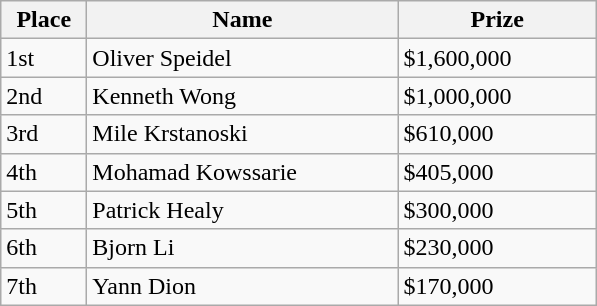<table class="wikitable">
<tr>
<th width="50">Place</th>
<th width="200">Name</th>
<th width="125">Prize</th>
</tr>
<tr>
<td>1st</td>
<td> Oliver Speidel</td>
<td>$1,600,000</td>
</tr>
<tr>
<td>2nd</td>
<td> Kenneth Wong</td>
<td>$1,000,000</td>
</tr>
<tr>
<td>3rd</td>
<td> Mile Krstanoski</td>
<td>$610,000</td>
</tr>
<tr>
<td>4th</td>
<td> Mohamad Kowssarie</td>
<td>$405,000</td>
</tr>
<tr>
<td>5th</td>
<td> Patrick Healy</td>
<td>$300,000</td>
</tr>
<tr>
<td>6th</td>
<td> Bjorn Li</td>
<td>$230,000</td>
</tr>
<tr>
<td>7th</td>
<td> Yann Dion</td>
<td>$170,000</td>
</tr>
</table>
